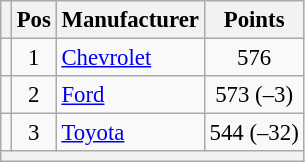<table class="wikitable" style="font-size: 95%;">
<tr>
<th></th>
<th>Pos</th>
<th>Manufacturer</th>
<th>Points</th>
</tr>
<tr>
<td align="left"></td>
<td style="text-align:center;">1</td>
<td><a href='#'>Chevrolet</a></td>
<td style="text-align:center;">576</td>
</tr>
<tr>
<td align="left"></td>
<td style="text-align:center;">2</td>
<td><a href='#'>Ford</a></td>
<td style="text-align:center;">573 (–3)</td>
</tr>
<tr>
<td align="left"></td>
<td style="text-align:center;">3</td>
<td><a href='#'>Toyota</a></td>
<td style="text-align:center;">544 (–32)</td>
</tr>
<tr class="sortbottom">
<th colspan="9"></th>
</tr>
</table>
